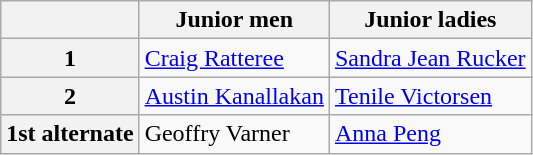<table class="wikitable">
<tr>
<th></th>
<th>Junior men</th>
<th>Junior ladies</th>
</tr>
<tr>
<th>1</th>
<td><a href='#'>Craig Ratteree</a></td>
<td><a href='#'>Sandra Jean Rucker</a></td>
</tr>
<tr>
<th>2</th>
<td><a href='#'>Austin Kanallakan</a></td>
<td><a href='#'>Tenile Victorsen</a></td>
</tr>
<tr>
<th>1st alternate</th>
<td>Geoffry Varner</td>
<td><a href='#'>Anna Peng</a></td>
</tr>
</table>
